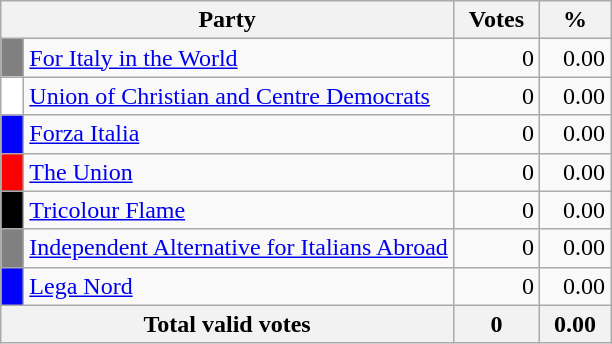<table class="wikitable">
<tr>
<th colspan="2" style="width: 130px">Party</th>
<th style="width: 50px">Votes</th>
<th style="width: 40px">%</th>
</tr>
<tr>
<td style="background-color:grey">  </td>
<td style="text-align: left"><a href='#'>For Italy in the World</a></td>
<td align="right">0</td>
<td align="right">0.00</td>
</tr>
<tr>
<td style="background-color:white">  </td>
<td style="text-align: left"><a href='#'>Union of Christian and Centre Democrats</a></td>
<td align="right">0</td>
<td align="right">0.00</td>
</tr>
<tr>
<td style="background-color:blue">  </td>
<td style="text-align: left"><a href='#'>Forza Italia</a></td>
<td style="text-align: right">0</td>
<td style="text-align: right">0.00</td>
</tr>
<tr>
<td style="background-color:red">  </td>
<td style="text-align: left"><a href='#'>The Union</a></td>
<td style="text-align: right">0</td>
<td style="text-align: right">0.00</td>
</tr>
<tr>
<td style="background-color:black">  </td>
<td style="text-align: left"><a href='#'>Tricolour Flame</a></td>
<td align="right">0</td>
<td align="right">0.00</td>
</tr>
<tr>
<td style="background-color:grey">  </td>
<td style="text-align: left"><a href='#'>Independent Alternative for Italians Abroad</a></td>
<td align="right">0</td>
<td align="right">0.00</td>
</tr>
<tr>
<td style="background-color:blue">  </td>
<td style="text-align: left"><a href='#'>Lega Nord</a></td>
<td align="right">0</td>
<td align="right">0.00</td>
</tr>
<tr bgcolor="white">
<th align="right" colspan=2>Total valid votes</th>
<th align="right">0</th>
<th align="right">0.00</th>
</tr>
</table>
